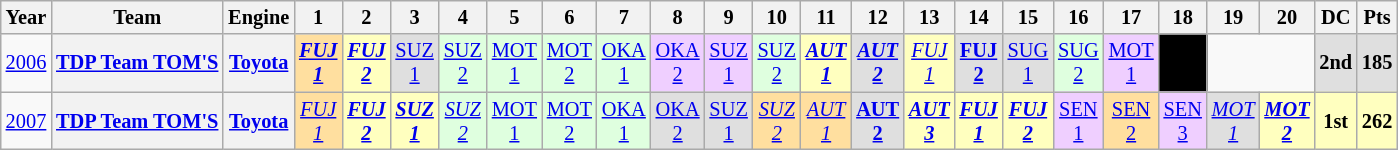<table class="wikitable" style="text-align:center; font-size:85%">
<tr>
<th>Year</th>
<th>Team</th>
<th>Engine</th>
<th>1</th>
<th>2</th>
<th>3</th>
<th>4</th>
<th>5</th>
<th>6</th>
<th>7</th>
<th>8</th>
<th>9</th>
<th>10</th>
<th>11</th>
<th>12</th>
<th>13</th>
<th>14</th>
<th>15</th>
<th>16</th>
<th>17</th>
<th>18</th>
<th>19</th>
<th>20</th>
<th>DC</th>
<th>Pts</th>
</tr>
<tr>
<td><a href='#'>2006</a></td>
<th nowrap><a href='#'>TDP Team TOM'S</a></th>
<th><a href='#'>Toyota</a></th>
<td style="background:#FFDF9F;"><strong><em><a href='#'>FUJ<br>1</a></em></strong><br></td>
<td style="background:#FFFFBF;"><strong><em><a href='#'>FUJ<br>2</a></em></strong><br></td>
<td style="background:#DFDFDF;"><a href='#'>SUZ<br>1</a><br></td>
<td style="background:#DFFFDF;"><a href='#'>SUZ<br>2</a><br></td>
<td style="background:#DFFFDF;"><a href='#'>MOT<br>1</a><br></td>
<td style="background:#DFFFDF;"><a href='#'>MOT<br>2</a><br></td>
<td style="background:#DFFFDF;"><a href='#'>OKA<br>1</a><br></td>
<td style="background:#EFCFFF;"><a href='#'>OKA<br>2</a><br></td>
<td style="background:#EFCFFF;"><a href='#'>SUZ<br>1</a><br></td>
<td style="background:#DFFFDF;"><a href='#'>SUZ<br>2</a><br></td>
<td style="background:#FFFFBF;"><strong><em><a href='#'>AUT<br>1</a></em></strong><br></td>
<td style="background:#DFDFDF;"><strong><em><a href='#'>AUT<br>2</a></em></strong><br></td>
<td style="background:#FFFFBF;"><em><a href='#'>FUJ<br>1</a></em><br></td>
<td style="background:#DFDFDF;"><strong><a href='#'>FUJ<br>2</a></strong><br></td>
<td style="background:#DFDFDF;"><a href='#'>SUG<br>1</a><br></td>
<td style="background:#DFFFDF;"><a href='#'>SUG<br>2</a><br></td>
<td style="background:#EFCFFF;"><a href='#'>MOT<br>1</a><br></td>
<td bgcolor="#000000" style="color:#FFFFFF"><a href='#'></a><br></td>
<td colspan=2></td>
<th style="background:#DFDFDF;">2nd</th>
<th style="background:#DFDFDF;">185</th>
</tr>
<tr>
<td><a href='#'>2007</a></td>
<th nowrap><a href='#'>TDP Team TOM'S</a></th>
<th><a href='#'>Toyota</a></th>
<td style="background:#FFDF9F;"><em><a href='#'>FUJ<br>1</a></em><br></td>
<td style="background:#FFFFBF;"><strong><em><a href='#'>FUJ<br>2</a></em></strong><br></td>
<td style="background:#FFFFBF;"><strong><em><a href='#'>SUZ<br>1</a></em></strong><br></td>
<td style="background:#DFFFDF;"><em><a href='#'>SUZ<br>2</a></em><br></td>
<td style="background:#DFFFDF;"><a href='#'>MOT<br>1</a><br></td>
<td style="background:#DFFFDF;"><a href='#'>MOT<br>2</a><br></td>
<td style="background:#DFFFDF;"><a href='#'>OKA<br>1</a><br></td>
<td style="background:#DFDFDF;"><a href='#'>OKA<br>2</a><br></td>
<td style="background:#DFDFDF;"><a href='#'>SUZ<br>1</a><br></td>
<td style="background:#FFDF9F;"><em><a href='#'>SUZ<br>2</a></em><br></td>
<td style="background:#FFDF9F;"><em><a href='#'>AUT<br>1</a></em><br></td>
<td style="background:#DFDFDF;"><strong><a href='#'>AUT<br>2</a></strong><br></td>
<td style="background:#FFFFBF;"><strong><em><a href='#'>AUT<br>3</a></em></strong><br></td>
<td style="background:#FFFFBF;"><strong><em><a href='#'>FUJ<br>1</a></em></strong><br></td>
<td style="background:#FFFFBF;"><strong><em><a href='#'>FUJ<br>2</a></em></strong><br></td>
<td style="background:#EFCFFF;"><a href='#'>SEN<br>1</a><br></td>
<td style="background:#FFDF9F;"><a href='#'>SEN<br>2</a><br></td>
<td style="background:#EFCFFF;"><a href='#'>SEN<br>3</a><br></td>
<td style="background:#DFDFDF;"><em><a href='#'>MOT<br>1</a></em><br></td>
<td style="background:#FFFFBF;"><strong><em><a href='#'>MOT<br>2</a></em></strong><br></td>
<th style="background:#FFFFBF;">1st</th>
<th style="background:#FFFFBF;">262</th>
</tr>
</table>
